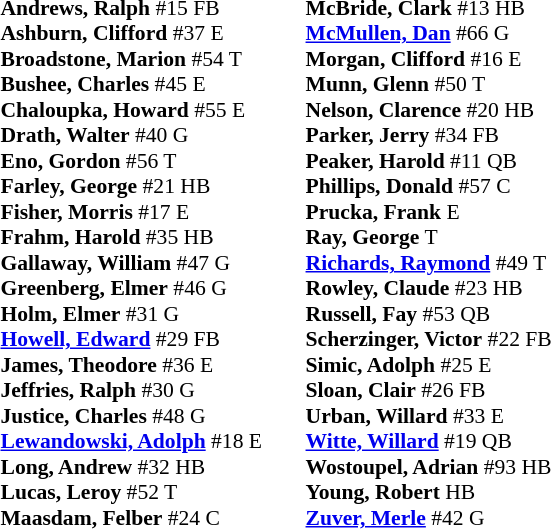<table class="toccolours" style="border-collapse:collapse; font-size:90%;">
<tr>
<td colspan="7" align="center"></td>
</tr>
<tr>
<td colspan=7 align="right"></td>
</tr>
<tr>
<td valign="top"><br><strong>Andrews, Ralph</strong> #15 FB<br>
<strong>Ashburn, Clifford</strong> #37 E<br>
<strong>Broadstone, Marion</strong> #54 T<br>
<strong>Bushee, Charles</strong> #45 E<br>
<strong>Chaloupka, Howard</strong> #55 E<br>
<strong>Drath, Walter</strong> #40 G<br>
<strong>Eno, Gordon</strong> #56 T<br>
<strong>Farley, George</strong> #21 HB<br>
<strong>Fisher, Morris</strong> #17 E<br>
<strong>Frahm, Harold</strong> #35 HB<br>
<strong>Gallaway, William</strong> #47 G<br>
<strong>Greenberg, Elmer</strong> #46 G<br>
<strong>Holm, Elmer</strong> #31 G<br>
<strong><a href='#'>Howell, Edward</a></strong> #29 FB<br>
<strong>James, Theodore</strong> #36 E<br>
<strong>Jeffries, Ralph</strong> #30 G<br>
<strong>Justice, Charles</strong> #48 G<br>
<strong><a href='#'>Lewandowski, Adolph</a></strong> #18 E<br>
<strong>Long, Andrew</strong> #32 HB<br>
<strong>Lucas, Leroy</strong> #52 T<br>
<strong>Maasdam, Felber</strong> #24 C</td>
<td width="25"> </td>
<td valign="top"><br><strong>McBride, Clark</strong> #13 HB<br>
<strong><a href='#'>McMullen, Dan</a></strong> #66 G<br>
<strong>Morgan, Clifford</strong> #16 E<br>
<strong>Munn, Glenn</strong> #50 T<br>
<strong>Nelson, Clarence</strong> #20 HB<br>
<strong>Parker, Jerry</strong> #34 FB<br>
<strong>Peaker, Harold</strong> #11 QB<br>
<strong>Phillips, Donald</strong> #57 C<br>
<strong>Prucka, Frank</strong> E<br>
<strong>Ray, George</strong> T<br>
<strong><a href='#'>Richards, Raymond</a></strong> #49 T<br>
<strong>Rowley, Claude</strong> #23 HB<br>
<strong>Russell, Fay</strong> #53 QB<br>
<strong>Scherzinger, Victor</strong> #22 FB<br>
<strong>Simic, Adolph</strong> #25 E<br>
<strong>Sloan, Clair</strong> #26 FB<br>
<strong>Urban, Willard</strong> #33 E<br>
<strong><a href='#'>Witte, Willard</a></strong> #19 QB<br>
<strong>Wostoupel, Adrian</strong> #93 HB<br>
<strong>Young, Robert</strong> HB<br>
<strong><a href='#'>Zuver, Merle</a></strong> #42 G
</td>
</tr>
</table>
